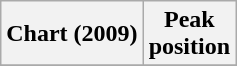<table class="wikitable sortable plainrowheaders" style="text-align:center">
<tr>
<th scope="col">Chart (2009)</th>
<th scope="col">Peak<br>position</th>
</tr>
<tr>
</tr>
</table>
